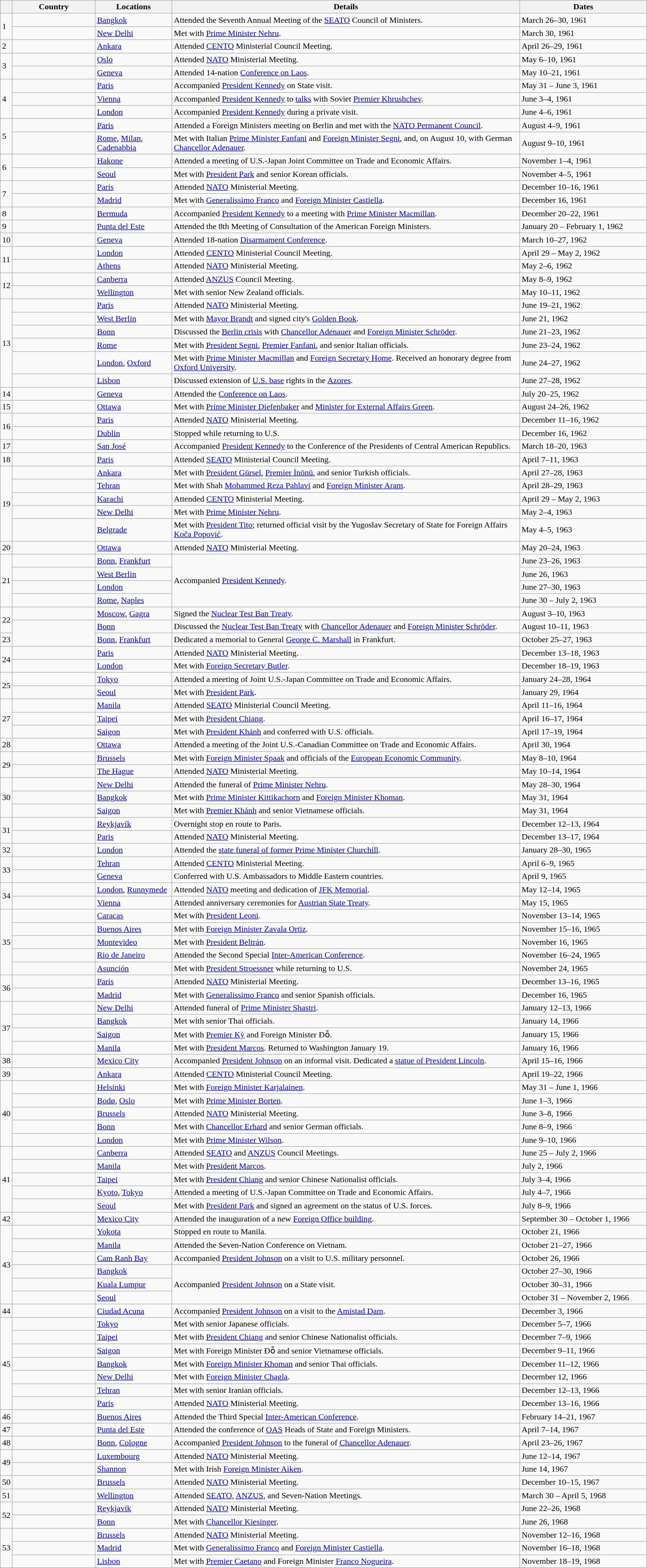<table class="wikitable sortable">
<tr>
<th></th>
<th style="width: 13%;">Country</th>
<th style="width: 12%;">Locations</th>
<th style="width: 55%;">Details</th>
<th style="width: 20%;">Dates</th>
</tr>
<tr>
<td rowspan="2">1</td>
<td></td>
<td><a href='#'>Bangkok</a></td>
<td>Attended the Seventh Annual Meeting of the <a href='#'>SEATO</a> Council of Ministers.</td>
<td>March 26–30, 1961</td>
</tr>
<tr>
<td></td>
<td><a href='#'>New Delhi</a></td>
<td>Met with <a href='#'>Prime Minister Nehru</a>.</td>
<td>March 30, 1961</td>
</tr>
<tr>
<td>2</td>
<td></td>
<td><a href='#'>Ankara</a></td>
<td>Attended <a href='#'>CENTO</a> Ministerial Council Meeting.</td>
<td>April 26–29, 1961</td>
</tr>
<tr>
<td rowspan="2">3</td>
<td></td>
<td><a href='#'>Oslo</a></td>
<td>Attended <a href='#'>NATO</a> Ministerial Meeting.</td>
<td>May 6–10, 1961</td>
</tr>
<tr>
<td></td>
<td><a href='#'>Geneva</a></td>
<td>Attended 14-nation <a href='#'>Conference on Laos</a>.</td>
<td>May 10–21, 1961</td>
</tr>
<tr>
<td rowspan="3">4</td>
<td></td>
<td><a href='#'>Paris</a></td>
<td>Accompanied <a href='#'>President Kennedy</a> on State visit.</td>
<td>May 31 – June 3, 1961</td>
</tr>
<tr>
<td></td>
<td><a href='#'>Vienna</a></td>
<td>Accompanied <a href='#'>President Kennedy</a> to <a href='#'>talks</a> with Soviet <a href='#'>Premier Khrushchev</a>.</td>
<td>June 3–4, 1961</td>
</tr>
<tr>
<td></td>
<td><a href='#'>London</a></td>
<td>Accompanied <a href='#'>President Kennedy</a> during a private visit.</td>
<td>June 4–6, 1961</td>
</tr>
<tr>
<td rowspan="2">5</td>
<td></td>
<td><a href='#'>Paris</a></td>
<td>Attended a Foreign Ministers meeting on Berlin and met with the <a href='#'>NATO Permanent Council</a>.</td>
<td>August 4–9, 1961</td>
</tr>
<tr>
<td></td>
<td><a href='#'>Rome</a>, <a href='#'>Milan</a>, <a href='#'>Cadenabbia</a></td>
<td>Met with Italian <a href='#'>Prime Minister Fanfani</a> and <a href='#'>Foreign Minister Segni</a>, and, on August 10, with German <a href='#'>Chancellor Adenauer</a>.</td>
<td>August 9–10, 1961</td>
</tr>
<tr>
<td rowspan="2">6</td>
<td></td>
<td><a href='#'>Hakone</a></td>
<td>Attended a meeting of U.S.-Japan Joint Committee on Trade and Economic Affairs.</td>
<td>November 1–4, 1961</td>
</tr>
<tr>
<td></td>
<td><a href='#'>Seoul</a></td>
<td>Met with <a href='#'>President Park</a> and senior Korean officials.</td>
<td>November 4–5, 1961</td>
</tr>
<tr>
<td rowspan="2">7</td>
<td></td>
<td><a href='#'>Paris</a></td>
<td>Attended <a href='#'>NATO</a> Ministerial Meeting.</td>
<td>December 10–16, 1961</td>
</tr>
<tr>
<td></td>
<td><a href='#'>Madrid</a></td>
<td>Met with <a href='#'>Generalissimo Franco</a> and <a href='#'>Foreign Minister Castiella</a>.</td>
<td>December 16, 1961</td>
</tr>
<tr>
<td>8</td>
<td></td>
<td><a href='#'>Bermuda</a></td>
<td>Accompanied <a href='#'>President Kennedy</a> to a meeting with <a href='#'>Prime Minister Macmillan</a>.</td>
<td>December 20–22, 1961</td>
</tr>
<tr>
<td>9</td>
<td></td>
<td><a href='#'>Punta del Este</a></td>
<td>Attended the 8th Meeting of Consultation of the American Foreign Ministers.</td>
<td>January 20 – February 1, 1962</td>
</tr>
<tr>
<td>10</td>
<td></td>
<td><a href='#'>Geneva</a></td>
<td>Attended 18-nation <a href='#'>Disarmament Conference</a>.</td>
<td>March 10–27, 1962</td>
</tr>
<tr>
<td rowspan="2">11</td>
<td></td>
<td><a href='#'>London</a></td>
<td>Attended <a href='#'>CENTO</a> Ministerial Council Meeting.</td>
<td>April 29 – May 2, 1962</td>
</tr>
<tr>
<td></td>
<td><a href='#'>Athens</a></td>
<td>Attended <a href='#'>NATO</a> Ministerial Meeting.</td>
<td>May 2–6, 1962</td>
</tr>
<tr>
<td rowspan="2">12</td>
<td></td>
<td><a href='#'>Canberra</a></td>
<td>Attended <a href='#'>ANZUS</a> Council Meeting.</td>
<td>May 8–9, 1962</td>
</tr>
<tr>
<td></td>
<td><a href='#'>Wellington</a></td>
<td>Met with senior New Zealand officials.</td>
<td>May 10–11, 1962</td>
</tr>
<tr>
<td rowspan="6">13</td>
<td></td>
<td><a href='#'>Paris</a></td>
<td>Attended <a href='#'>NATO</a> Ministerial Meeting.</td>
<td>June 19–21, 1962</td>
</tr>
<tr>
<td></td>
<td><a href='#'>West Berlin</a></td>
<td>Met with <a href='#'>Mayor Brandt</a> and signed city's <a href='#'>Golden Book</a>.</td>
<td>June 21, 1962</td>
</tr>
<tr>
<td></td>
<td><a href='#'>Bonn</a></td>
<td>Discussed the <a href='#'>Berlin crisis</a> with <a href='#'>Chancellor Adenauer</a> and <a href='#'>Foreign Minister Schröder</a>.</td>
<td>June 21–23, 1962</td>
</tr>
<tr>
<td></td>
<td><a href='#'>Rome</a></td>
<td>Met with <a href='#'>President Segni</a>, <a href='#'>Premier Fanfani</a>, and senior Italian officials.</td>
<td>June 23–24, 1962</td>
</tr>
<tr>
<td></td>
<td><a href='#'>London</a>, <a href='#'>Oxford</a></td>
<td>Met with <a href='#'>Prime Minister Macmillan</a> and <a href='#'>Foreign Secretary Home</a>. Received an honorary degree from <a href='#'>Oxford University</a>.</td>
<td>June 24–27, 1962</td>
</tr>
<tr>
<td></td>
<td><a href='#'>Lisbon</a></td>
<td>Discussed extension of <a href='#'>U.S. base</a> rights in the <a href='#'>Azores</a>.</td>
<td>June 27–28, 1962</td>
</tr>
<tr>
<td>14</td>
<td></td>
<td><a href='#'>Geneva</a></td>
<td>Attended the <a href='#'>Conference on Laos</a>.</td>
<td>July 20–25, 1962</td>
</tr>
<tr>
<td>15</td>
<td></td>
<td><a href='#'>Ottawa</a></td>
<td>Met with <a href='#'>Prime Minister Diefenbaker</a> and <a href='#'>Minister for External Affairs Green</a>.</td>
<td>August 24–26, 1962</td>
</tr>
<tr>
<td rowspan="2">16</td>
<td></td>
<td><a href='#'>Paris</a></td>
<td>Attended <a href='#'>NATO</a> Ministerial Meeting.</td>
<td>December 11–16, 1962</td>
</tr>
<tr>
<td></td>
<td><a href='#'>Dublin</a></td>
<td>Stopped while returning to U.S.</td>
<td>December 16, 1962</td>
</tr>
<tr>
<td>17</td>
<td></td>
<td><a href='#'>San José</a></td>
<td>Accompanied <a href='#'>President Kennedy</a> to the Conference of the Presidents of Central American Republics.</td>
<td>March 18–20, 1963</td>
</tr>
<tr>
<td>18</td>
<td></td>
<td><a href='#'>Paris</a></td>
<td>Attended <a href='#'>SEATO</a> Ministerial Council Meeting.</td>
<td>April 7–11, 1963</td>
</tr>
<tr>
<td rowspan="5">19</td>
<td></td>
<td><a href='#'>Ankara</a></td>
<td>Met with <a href='#'>President Gürsel</a>, <a href='#'>Premier İnönü</a>, and senior Turkish officials.</td>
<td>April 27–28, 1963</td>
</tr>
<tr>
<td></td>
<td><a href='#'>Tehran</a></td>
<td>Met with Shah <a href='#'>Mohammed Reza Pahlavi</a> and <a href='#'>Foreign Minister Aram</a>.</td>
<td>April 28–29, 1963</td>
</tr>
<tr>
<td></td>
<td><a href='#'>Karachi</a></td>
<td>Attended <a href='#'>CENTO</a> Ministerial Meeting.</td>
<td>April 29 – May 2, 1963</td>
</tr>
<tr>
<td></td>
<td><a href='#'>New Delhi</a></td>
<td>Met with <a href='#'>Prime Minister Nehru</a>.</td>
<td>May 2–4, 1963</td>
</tr>
<tr>
<td></td>
<td><a href='#'>Belgrade</a></td>
<td>Met with <a href='#'>President Tito</a>; returned official visit by the Yugoslav Secretary of State for Foreign Affairs <a href='#'>Koča Popović</a>.</td>
<td>May 4–5, 1963</td>
</tr>
<tr>
<td>20</td>
<td></td>
<td><a href='#'>Ottawa</a></td>
<td>Attended <a href='#'>NATO</a> Ministerial Meeting.</td>
<td>May 20–24, 1963</td>
</tr>
<tr>
<td rowspan="4">21</td>
<td></td>
<td><a href='#'>Bonn</a>, <a href='#'>Frankfurt</a></td>
<td rowspan=4>Accompanied <a href='#'>President Kennedy</a>.</td>
<td>June 23–26, 1963</td>
</tr>
<tr>
<td></td>
<td><a href='#'>West Berlin</a></td>
<td>June 26, 1963</td>
</tr>
<tr>
<td></td>
<td><a href='#'>London</a></td>
<td>June 27–30, 1963</td>
</tr>
<tr>
<td></td>
<td><a href='#'>Rome</a>, <a href='#'>Naples</a></td>
<td>June 30 – July 2, 1963</td>
</tr>
<tr>
<td rowspan="2">22</td>
<td></td>
<td><a href='#'>Moscow</a>, <a href='#'>Gagra</a></td>
<td>Signed the <a href='#'>Nuclear Test Ban Treaty</a>.</td>
<td>August 3–10, 1963</td>
</tr>
<tr>
<td rowspan=2></td>
<td><a href='#'>Bonn</a></td>
<td>Discussed the <a href='#'>Nuclear Test Ban Treaty</a> with <a href='#'>Chancellor Adenauer</a> and <a href='#'>Foreign Minister Schröder</a>.</td>
<td>August 10–11, 1963</td>
</tr>
<tr>
<td>23</td>
<td><a href='#'>Bonn</a>, <a href='#'>Frankfurt</a></td>
<td>Dedicated a memorial to General <a href='#'>George C. Marshall</a> in Frankfurt.</td>
<td>October 25–27, 1963</td>
</tr>
<tr>
<td rowspan="2">24</td>
<td></td>
<td><a href='#'>Paris</a></td>
<td>Attended <a href='#'>NATO</a> Ministerial Meeting.</td>
<td>December 13–18, 1963</td>
</tr>
<tr>
<td></td>
<td><a href='#'>London</a></td>
<td>Met with <a href='#'>Foreign Secretary Butler</a>.</td>
<td>December 18–19, 1963</td>
</tr>
<tr>
<td rowspan="2">25</td>
<td></td>
<td><a href='#'>Tokyo</a></td>
<td>Attended a meeting of Joint U.S.-Japan Committee on Trade and Economic Affairs.</td>
<td>January 24–28, 1964</td>
</tr>
<tr>
<td></td>
<td><a href='#'>Seoul</a></td>
<td>Met with <a href='#'>President Park</a>.</td>
<td>January 29, 1964</td>
</tr>
<tr>
<td rowspan="3">27</td>
<td></td>
<td><a href='#'>Manila</a></td>
<td>Attended <a href='#'>SEATO</a> Ministerial Council Meeting.</td>
<td>April 11–16, 1964</td>
</tr>
<tr>
<td></td>
<td><a href='#'>Taipei</a></td>
<td>Met with <a href='#'>President Chiang</a>.</td>
<td>April 16–17, 1964</td>
</tr>
<tr>
<td></td>
<td><a href='#'>Saigon</a></td>
<td>Met with <a href='#'>President Khánh</a> and conferred with U.S. officials.</td>
<td>April 17–19, 1964</td>
</tr>
<tr>
<td>28</td>
<td></td>
<td><a href='#'>Ottawa</a></td>
<td>Attended a meeting of the Joint U.S.-Canadian Committee on Trade and Economic Affairs.</td>
<td>April 30, 1964</td>
</tr>
<tr>
<td rowspan="2">29</td>
<td></td>
<td><a href='#'>Brussels</a></td>
<td>Met with <a href='#'>Foreign Minister Spaak</a> and officials of the <a href='#'>European Economic Community</a>.</td>
<td>May 8–10, 1964</td>
</tr>
<tr>
<td></td>
<td><a href='#'>The Hague</a></td>
<td>Attended <a href='#'>NATO</a> Ministerial Meeting.</td>
<td>May 10–14, 1964</td>
</tr>
<tr>
<td rowspan="3">30</td>
<td></td>
<td><a href='#'>New Delhi</a></td>
<td>Attended the funeral of <a href='#'>Prime Minister Nehru</a>.</td>
<td>May 28–30, 1964</td>
</tr>
<tr>
<td></td>
<td><a href='#'>Bangkok</a></td>
<td>Met with <a href='#'>Prime Minister Kittikachorn</a> and <a href='#'>Foreign Minister Khoman</a>.</td>
<td>May 31, 1964</td>
</tr>
<tr>
<td></td>
<td><a href='#'>Saigon</a></td>
<td>Met with <a href='#'>Premier Khánh</a> and senior Vietnamese officials.</td>
<td>May 31, 1964</td>
</tr>
<tr>
<td rowspan="2">31</td>
<td></td>
<td><a href='#'>Reykjavík</a></td>
<td>Overnight stop en route to Paris.</td>
<td>December 12–13, 1964</td>
</tr>
<tr>
<td></td>
<td><a href='#'>Paris</a></td>
<td>Attended <a href='#'>NATO</a> Ministerial Meeting.</td>
<td>December 13–17, 1964</td>
</tr>
<tr>
<td>32</td>
<td></td>
<td><a href='#'>London</a></td>
<td>Attended the <a href='#'>state funeral of former Prime Minister Churchill</a>.</td>
<td>January 28–30, 1965</td>
</tr>
<tr>
<td rowspan="2">33</td>
<td></td>
<td><a href='#'>Tehran</a></td>
<td>Attended <a href='#'>CENTO</a> Ministerial Meeting.</td>
<td>April 6–9, 1965</td>
</tr>
<tr>
<td></td>
<td><a href='#'>Geneva</a></td>
<td>Conferred with U.S. Ambassadors to Middle Eastern countries.</td>
<td>April 9, 1965</td>
</tr>
<tr>
<td rowspan="2">34</td>
<td></td>
<td><a href='#'>London</a>, <a href='#'>Runnymede</a></td>
<td>Attended <a href='#'>NATO</a> meeting and dedication of <a href='#'>JFK Memorial</a>.</td>
<td>May 12–14, 1965</td>
</tr>
<tr>
<td></td>
<td><a href='#'>Vienna</a></td>
<td>Attended anniversary ceremonies for <a href='#'>Austrian State Treaty</a>.</td>
<td>May 15, 1965</td>
</tr>
<tr>
<td rowspan="5">35</td>
<td></td>
<td><a href='#'>Caracas</a></td>
<td>Met with <a href='#'>President Leoni</a>.</td>
<td>November 13–14, 1965</td>
</tr>
<tr>
<td></td>
<td><a href='#'>Buenos Aires</a></td>
<td>Met with <a href='#'>Foreign Minister Zavala Ortiz</a>.</td>
<td>November 15–16, 1965</td>
</tr>
<tr>
<td></td>
<td><a href='#'>Montevideo</a></td>
<td>Met with <a href='#'>President Beltrán</a>.</td>
<td>November 16, 1965</td>
</tr>
<tr>
<td></td>
<td><a href='#'>Rio de Janeiro</a></td>
<td>Attended the Second Special <a href='#'>Inter-American Conference</a>.</td>
<td>November 16–24, 1965</td>
</tr>
<tr>
<td></td>
<td><a href='#'>Asunción</a></td>
<td>Met with <a href='#'>President Stroessner</a> while returning to U.S.</td>
<td>November 24, 1965</td>
</tr>
<tr>
<td rowspan="2">36</td>
<td></td>
<td><a href='#'>Paris</a></td>
<td>Attended <a href='#'>NATO</a> Ministerial Meeting.</td>
<td>December 13–16, 1965</td>
</tr>
<tr>
<td></td>
<td><a href='#'>Madrid</a></td>
<td>Met with <a href='#'>Generalissimo Franco</a> and senior Spanish officials.</td>
<td>December 16, 1965</td>
</tr>
<tr>
<td rowspan="4">37</td>
<td></td>
<td><a href='#'>New Delhi</a></td>
<td>Attended funeral of <a href='#'>Prime Minister Shastri</a>.</td>
<td>January 12–13, 1966</td>
</tr>
<tr>
<td></td>
<td><a href='#'>Bangkok</a></td>
<td>Met with senior Thai officials.</td>
<td>January 14, 1966</td>
</tr>
<tr>
<td></td>
<td><a href='#'>Saigon</a></td>
<td>Met with <a href='#'>Premier Kỳ</a> and Foreign Minister Đỗ.</td>
<td>January 15, 1966</td>
</tr>
<tr>
<td></td>
<td><a href='#'>Manila</a></td>
<td>Met with <a href='#'>President Marcos</a>. Returned to Washington January 19.</td>
<td>January 16, 1966</td>
</tr>
<tr>
<td>38</td>
<td></td>
<td><a href='#'>Mexico City</a></td>
<td>Accompanied <a href='#'>President Johnson</a> on an informal visit. Dedicated a <a href='#'>statue of President Lincoln</a>.</td>
<td>April 15–16, 1966</td>
</tr>
<tr>
<td>39</td>
<td></td>
<td><a href='#'>Ankara</a></td>
<td>Attended <a href='#'>CENTO</a> Ministerial Council Meeting.</td>
<td>April 19–22, 1966</td>
</tr>
<tr>
<td rowspan="5">40</td>
<td></td>
<td><a href='#'>Helsinki</a></td>
<td>Met with <a href='#'>Foreign Minister Karjalainen</a>.</td>
<td>May 31 – June 1, 1966</td>
</tr>
<tr>
<td></td>
<td><a href='#'>Bodø</a>, <a href='#'>Oslo</a></td>
<td>Met with <a href='#'>Prime Minister Borten</a>.</td>
<td>June 1–3, 1966</td>
</tr>
<tr>
<td></td>
<td><a href='#'>Brussels</a></td>
<td>Attended <a href='#'>NATO</a> Ministerial Meeting.</td>
<td>June 3–8, 1966</td>
</tr>
<tr>
<td></td>
<td><a href='#'>Bonn</a></td>
<td>Met with <a href='#'>Chancellor Erhard</a> and senior German officials.</td>
<td>June 8–9, 1966</td>
</tr>
<tr>
<td></td>
<td><a href='#'>London</a></td>
<td>Met with <a href='#'>Prime Minister Wilson</a>.</td>
<td>June 9–10, 1966</td>
</tr>
<tr>
<td rowspan="5">41</td>
<td></td>
<td><a href='#'>Canberra</a></td>
<td>Attended <a href='#'>SEATO</a> and <a href='#'>ANZUS</a> Council Meetings.</td>
<td>June 25 – July 2, 1966</td>
</tr>
<tr>
<td></td>
<td><a href='#'>Manila</a></td>
<td>Met with <a href='#'>President Marcos</a>.</td>
<td>July 2, 1966</td>
</tr>
<tr>
<td></td>
<td><a href='#'>Taipei</a></td>
<td>Met with <a href='#'>President Chiang</a> and senior Chinese Nationalist officials.</td>
<td>July 3–4, 1966</td>
</tr>
<tr>
<td></td>
<td><a href='#'>Kyoto</a>, <a href='#'>Tokyo</a></td>
<td>Attended a meeting of U.S.-Japan Committee on Trade and Economic Affairs.</td>
<td>July 4–7, 1966</td>
</tr>
<tr>
<td></td>
<td><a href='#'>Seoul</a></td>
<td>Met with <a href='#'>President Park</a> and signed an agreement on the status of U.S. forces.</td>
<td>July 8–9, 1966</td>
</tr>
<tr>
<td>42</td>
<td></td>
<td><a href='#'>Mexico City</a></td>
<td>Attended the inauguration of a new <a href='#'>Foreign Office building</a>.</td>
<td>September 30 – October 1, 1966</td>
</tr>
<tr>
<td rowspan="6">43</td>
<td></td>
<td><a href='#'>Yokota</a></td>
<td>Stopped en route to Manila.</td>
<td>October 21, 1966</td>
</tr>
<tr>
<td></td>
<td><a href='#'>Manila</a></td>
<td>Attended the Seven-Nation Conference on Vietnam.</td>
<td>October 21–27, 1966</td>
</tr>
<tr>
<td></td>
<td><a href='#'>Cam Ranh Bay</a></td>
<td>Accompanied <a href='#'>President Johnson</a> on a visit to U.S. military personnel.</td>
<td>October 26, 1966</td>
</tr>
<tr>
<td></td>
<td><a href='#'>Bangkok</a></td>
<td rowspan=3>Accompanied <a href='#'>President Johnson</a> on a State visit.</td>
<td>October 27–30, 1966</td>
</tr>
<tr>
<td></td>
<td><a href='#'>Kuala Lumpur</a></td>
<td>October 30–31, 1966</td>
</tr>
<tr>
<td></td>
<td><a href='#'>Seoul</a></td>
<td>October 31 – November 2, 1966</td>
</tr>
<tr>
<td>44</td>
<td></td>
<td><a href='#'>Ciudad Acuna</a></td>
<td>Accompanied <a href='#'>President Johnson</a> on a visit to the <a href='#'>Amistad Dam</a>.</td>
<td>December 3, 1966</td>
</tr>
<tr>
<td rowspan="7">45</td>
<td></td>
<td><a href='#'>Tokyo</a></td>
<td>Met with senior Japanese officials.</td>
<td>December 5–7, 1966</td>
</tr>
<tr>
<td></td>
<td><a href='#'>Taipei</a></td>
<td>Met with <a href='#'>President Chiang</a> and senior Chinese Nationalist officials.</td>
<td>December 7–9, 1966</td>
</tr>
<tr>
<td></td>
<td><a href='#'>Saigon</a></td>
<td>Met with Foreign Minister Đỗ and senior Vietnamese officials.</td>
<td>December 9–11, 1966</td>
</tr>
<tr>
<td></td>
<td><a href='#'>Bangkok</a></td>
<td>Met with <a href='#'>Foreign Minister Khoman</a> and senior Thai officials.</td>
<td>December 11–12, 1966</td>
</tr>
<tr>
<td></td>
<td><a href='#'>New Delhi</a></td>
<td>Met with <a href='#'>Foreign Minister Chagla</a>.</td>
<td>December 12, 1966</td>
</tr>
<tr>
<td></td>
<td><a href='#'>Tehran</a></td>
<td>Met with senior Iranian officials.</td>
<td>December 12–13, 1966</td>
</tr>
<tr>
<td></td>
<td><a href='#'>Paris</a></td>
<td>Attended <a href='#'>NATO</a> Ministerial Meeting.</td>
<td>December 13–16, 1966</td>
</tr>
<tr>
<td>46</td>
<td></td>
<td><a href='#'>Buenos Aires</a></td>
<td>Attended the Third Special <a href='#'>Inter-American Conference</a>.</td>
<td>February 14–21, 1967</td>
</tr>
<tr>
<td>47</td>
<td></td>
<td><a href='#'>Punta del Este</a></td>
<td>Attended the conference of <a href='#'>OAS</a> Heads of State and Foreign Ministers.</td>
<td>April 7–14, 1967</td>
</tr>
<tr>
<td>48</td>
<td></td>
<td><a href='#'>Bonn</a>, <a href='#'>Cologne</a></td>
<td>Accompanied <a href='#'>President Johnson</a> to the funeral of <a href='#'>Chancellor Adenauer</a>.</td>
<td>April 23–26, 1967</td>
</tr>
<tr>
<td rowspan="2">49</td>
<td></td>
<td><a href='#'>Luxembourg</a></td>
<td>Attended <a href='#'>NATO</a> Ministerial Meeting.</td>
<td>June 12–14, 1967</td>
</tr>
<tr>
<td></td>
<td><a href='#'>Shannon</a></td>
<td>Met with Irish <a href='#'>Foreign Minister Aiken</a>.</td>
<td>June 14, 1967</td>
</tr>
<tr>
<td>50</td>
<td></td>
<td><a href='#'>Brussels</a></td>
<td>Attended <a href='#'>NATO</a> Ministerial Meeting.</td>
<td>December 10–15, 1967</td>
</tr>
<tr>
<td>51</td>
<td></td>
<td><a href='#'>Wellington</a></td>
<td>Attended <a href='#'>SEATO</a>, <a href='#'>ANZUS</a>, and Seven-Nation Meetings.</td>
<td>March 30 – April 5, 1968</td>
</tr>
<tr>
<td rowspan="2">52</td>
<td></td>
<td><a href='#'>Reykjavík</a></td>
<td>Attended <a href='#'>NATO</a> Ministerial Meeting.</td>
<td>June 22–26, 1968</td>
</tr>
<tr>
<td></td>
<td><a href='#'>Bonn</a></td>
<td>Met with <a href='#'>Chancellor Kiesinger</a>.</td>
<td>June 26, 1968</td>
</tr>
<tr>
<td rowspan="3">53</td>
<td></td>
<td><a href='#'>Brussels</a></td>
<td>Attended <a href='#'>NATO</a> Ministerial Meeting.</td>
<td>November 12–16, 1968</td>
</tr>
<tr>
<td></td>
<td><a href='#'>Madrid</a></td>
<td>Met with <a href='#'>Generalissimo Franco</a> and <a href='#'>Foreign Minister Castiella</a>.</td>
<td>November 16–18, 1968</td>
</tr>
<tr>
<td></td>
<td><a href='#'>Lisbon</a></td>
<td>Met with <a href='#'>Premier Caetano</a> and Foreign Minister <a href='#'>Franco Nogueira</a>.</td>
<td>November 18–19, 1968</td>
</tr>
</table>
